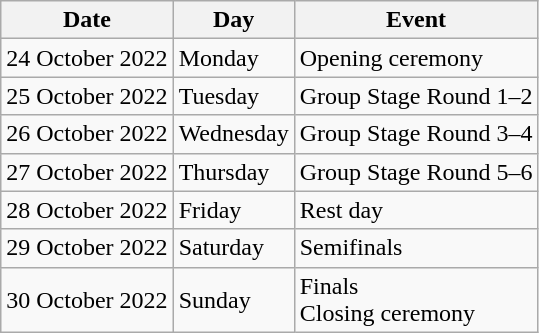<table class="wikitable" style="display:inline-table">
<tr>
<th>Date</th>
<th>Day</th>
<th>Event</th>
</tr>
<tr>
<td>24 October 2022</td>
<td>Monday</td>
<td>Opening ceremony</td>
</tr>
<tr>
<td>25 October 2022</td>
<td>Tuesday</td>
<td>Group Stage Round 1–2</td>
</tr>
<tr>
<td>26 October 2022</td>
<td>Wednesday</td>
<td>Group Stage Round 3–4</td>
</tr>
<tr>
<td>27 October 2022</td>
<td>Thursday</td>
<td>Group Stage Round 5–6</td>
</tr>
<tr>
<td>28 October 2022</td>
<td>Friday</td>
<td>Rest day</td>
</tr>
<tr>
<td>29 October 2022</td>
<td>Saturday</td>
<td>Semifinals</td>
</tr>
<tr>
<td>30 October 2022</td>
<td>Sunday</td>
<td>Finals <br> Closing ceremony</td>
</tr>
</table>
